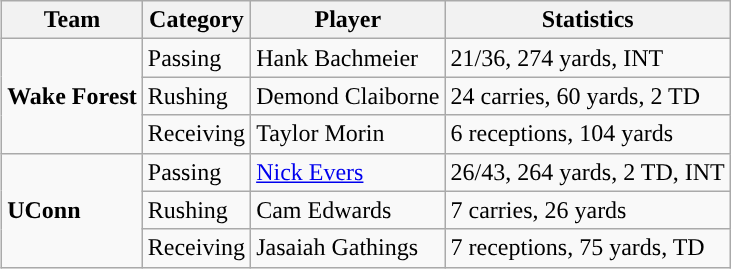<table class="wikitable" style="float: right;">
<tr>
<th>Team</th>
<th>Category</th>
<th>Player</th>
<th>Statistics</th>
</tr>
<tr>
<td rowspan=3><strong>Wake Forest</strong></td>
<td>Passing</td>
<td>Hank Bachmeier</td>
<td>21/36, 274 yards, INT</td>
</tr>
<tr>
<td>Rushing</td>
<td>Demond Claiborne</td>
<td>24 carries, 60 yards, 2 TD</td>
</tr>
<tr>
<td>Receiving</td>
<td>Taylor Morin</td>
<td>6 receptions, 104 yards</td>
</tr>
<tr>
<td rowspan=3><strong>UConn</strong></td>
<td>Passing</td>
<td><a href='#'>Nick Evers</a></td>
<td>26/43, 264 yards, 2 TD, INT</td>
</tr>
<tr>
<td>Rushing</td>
<td>Cam Edwards</td>
<td>7 carries, 26 yards</td>
</tr>
<tr>
<td>Receiving</td>
<td>Jasaiah Gathings</td>
<td>7 receptions, 75 yards, TD</td>
</tr>
</table>
